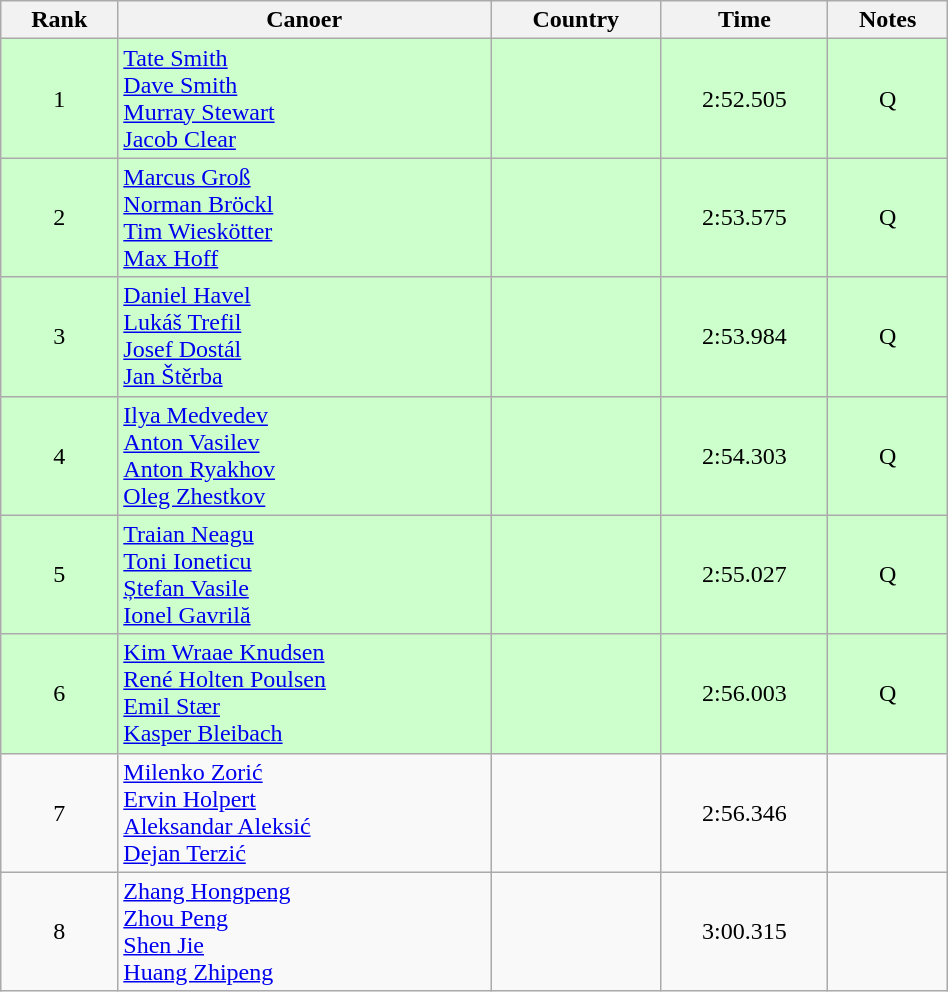<table class="wikitable" width=50% style="text-align:center;">
<tr>
<th>Rank</th>
<th>Canoer</th>
<th>Country</th>
<th>Time</th>
<th>Notes</th>
</tr>
<tr bgcolor=ccffcc>
<td>1</td>
<td align="left"><a href='#'>Tate Smith</a><br><a href='#'>Dave Smith</a><br><a href='#'>Murray Stewart</a><br><a href='#'>Jacob Clear</a></td>
<td align="left"></td>
<td>2:52.505</td>
<td>Q</td>
</tr>
<tr bgcolor=ccffcc>
<td>2</td>
<td align="left"><a href='#'>Marcus Groß</a><br><a href='#'>Norman Bröckl</a><br><a href='#'>Tim Wieskötter</a><br><a href='#'>Max Hoff</a></td>
<td align="left"></td>
<td>2:53.575</td>
<td>Q</td>
</tr>
<tr bgcolor=ccffcc>
<td>3</td>
<td align="left"><a href='#'>Daniel Havel</a><br><a href='#'>Lukáš Trefil</a><br><a href='#'>Josef Dostál</a><br><a href='#'>Jan Štěrba</a></td>
<td align="left"></td>
<td>2:53.984</td>
<td>Q</td>
</tr>
<tr bgcolor=ccffcc>
<td>4</td>
<td align="left"><a href='#'>Ilya Medvedev</a><br><a href='#'>Anton Vasilev</a><br><a href='#'>Anton Ryakhov</a><br><a href='#'>Oleg Zhestkov</a></td>
<td align="left"></td>
<td>2:54.303</td>
<td>Q</td>
</tr>
<tr bgcolor=ccffcc>
<td>5</td>
<td align="left"><a href='#'>Traian Neagu</a><br><a href='#'>Toni Ioneticu</a><br><a href='#'>Ștefan Vasile</a><br><a href='#'>Ionel Gavrilă</a></td>
<td align="left"></td>
<td>2:55.027</td>
<td>Q</td>
</tr>
<tr bgcolor=ccffcc>
<td>6</td>
<td align="left"><a href='#'>Kim Wraae Knudsen</a><br><a href='#'>René Holten Poulsen</a><br><a href='#'>Emil Stær</a><br><a href='#'>Kasper Bleibach</a></td>
<td align="left"></td>
<td>2:56.003</td>
<td>Q</td>
</tr>
<tr>
<td>7</td>
<td align="left"><a href='#'>Milenko Zorić</a><br><a href='#'>Ervin Holpert</a><br><a href='#'>Aleksandar Aleksić</a><br><a href='#'>Dejan Terzić</a></td>
<td align="left"></td>
<td>2:56.346</td>
<td></td>
</tr>
<tr>
<td>8</td>
<td align="left"><a href='#'>Zhang Hongpeng</a><br><a href='#'>Zhou Peng</a><br><a href='#'>Shen Jie</a><br><a href='#'>Huang Zhipeng</a></td>
<td align="left"></td>
<td>3:00.315</td>
<td></td>
</tr>
</table>
